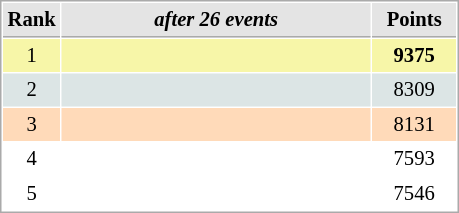<table cellspacing="1" cellpadding="3" style="border:1px solid #AAAAAA;font-size:86%">
<tr style="background-color: #E4E4E4;">
<th style="border-bottom:1px solid #AAAAAA; width: 10px;">Rank</th>
<th style="border-bottom:1px solid #AAAAAA; width: 200px;"><em>after 26 events</em>  </th>
<th style="border-bottom:1px solid #AAAAAA; width: 50px;">Points</th>
</tr>
<tr style="background:#f7f6a8;">
<td align=center>1</td>
<td><strong></strong></td>
<td align=center><strong>9375</strong></td>
</tr>
<tr style="background:#dce5e5;">
<td align=center>2</td>
<td></td>
<td align=center>8309</td>
</tr>
<tr style="background:#ffdab9;">
<td align=center>3</td>
<td></td>
<td align=center>8131</td>
</tr>
<tr>
<td align=center>4</td>
<td></td>
<td align=center>7593</td>
</tr>
<tr>
<td align=center>5</td>
<td></td>
<td align=center>7546</td>
</tr>
</table>
